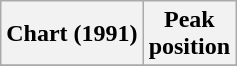<table class="wikitable">
<tr>
<th>Chart (1991)</th>
<th>Peak<br>position</th>
</tr>
<tr>
</tr>
</table>
